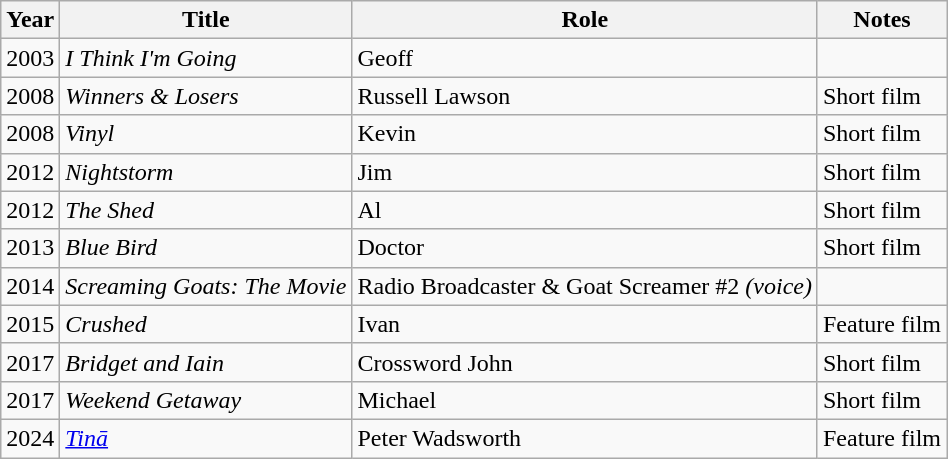<table class="wikitable sortable">
<tr>
<th>Year</th>
<th>Title</th>
<th>Role</th>
<th class="unsortable">Notes</th>
</tr>
<tr>
<td>2003</td>
<td><em>I Think I'm Going</em></td>
<td>Geoff</td>
<td></td>
</tr>
<tr>
<td>2008</td>
<td><em>Winners & Losers</em></td>
<td>Russell Lawson</td>
<td>Short film</td>
</tr>
<tr>
<td>2008</td>
<td><em>Vinyl</em></td>
<td>Kevin</td>
<td>Short film</td>
</tr>
<tr>
<td>2012</td>
<td><em>Nightstorm</em></td>
<td>Jim</td>
<td>Short film</td>
</tr>
<tr>
<td>2012</td>
<td><em>The Shed</em></td>
<td>Al</td>
<td>Short film</td>
</tr>
<tr>
<td>2013</td>
<td><em>Blue Bird</em></td>
<td>Doctor</td>
<td>Short film</td>
</tr>
<tr>
<td>2014</td>
<td><em>Screaming Goats: The Movie</em></td>
<td>Radio Broadcaster & Goat Screamer #2 <em>(voice)</em></td>
<td></td>
</tr>
<tr>
<td>2015</td>
<td><em>Crushed</em></td>
<td>Ivan</td>
<td>Feature film</td>
</tr>
<tr>
<td>2017</td>
<td><em>Bridget and Iain</em></td>
<td>Crossword John</td>
<td>Short film</td>
</tr>
<tr>
<td>2017</td>
<td><em>Weekend Getaway</em></td>
<td>Michael</td>
<td>Short film</td>
</tr>
<tr>
<td>2024</td>
<td><em><a href='#'>Tinā</a></em></td>
<td>Peter Wadsworth</td>
<td>Feature film</td>
</tr>
</table>
